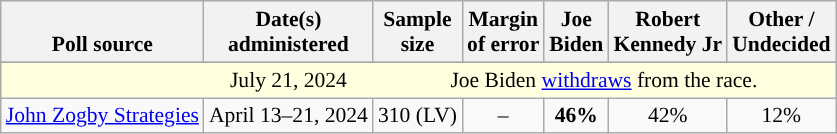<table class="wikitable sortable mw-datatable" style="font-size:90%;text-align:center;line-height:17px">
<tr valign=bottom>
<th>Poll source</th>
<th>Date(s)<br>administered</th>
<th>Sample<br>size</th>
<th>Margin<br>of error</th>
<th class="unsortable">Joe<br>Biden<br></th>
<th class="unsortable">Robert<br>Kennedy Jr<br></th>
<th class="unsortable">Other /<br>Undecided</th>
</tr>
<tr>
</tr>
<tr style="background:lightyellow;">
<td style="border-right-style:hidden;"></td>
<td style="border-right-style:hidden; " data-sort-value="2024-07-21">July 21, 2024</td>
<td colspan="5">Joe Biden <a href='#'>withdraws</a> from the race.</td>
</tr>
<tr>
<td style="text-align:left;"><a href='#'>John Zogby Strategies</a></td>
<td data-sort-value="2024-05-01">April 13–21, 2024</td>
<td>310 (LV)</td>
<td>–</td>
<td style="color:black;background-color:"><strong>46%</strong></td>
<td>42%</td>
<td>12%</td>
</tr>
</table>
